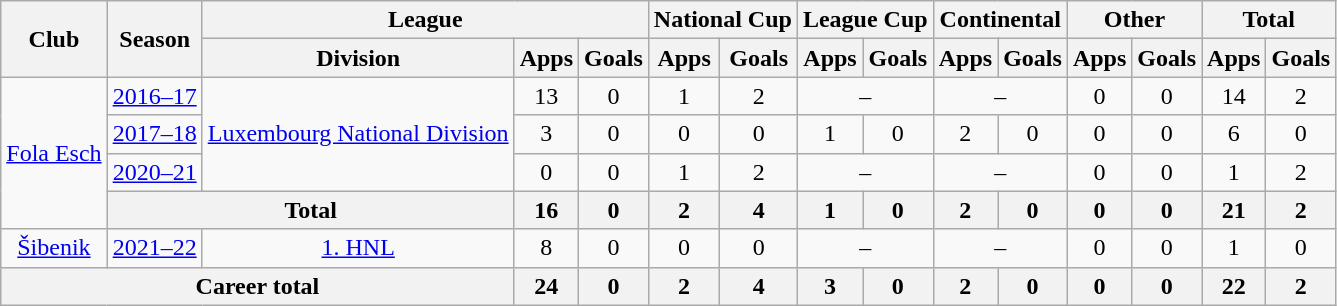<table class="wikitable" style="text-align: center">
<tr>
<th rowspan="2">Club</th>
<th rowspan="2">Season</th>
<th colspan="3">League</th>
<th colspan="2">National Cup</th>
<th colspan="2">League Cup</th>
<th colspan="2">Continental</th>
<th colspan="2">Other</th>
<th colspan="2">Total</th>
</tr>
<tr>
<th>Division</th>
<th>Apps</th>
<th>Goals</th>
<th>Apps</th>
<th>Goals</th>
<th>Apps</th>
<th>Goals</th>
<th>Apps</th>
<th>Goals</th>
<th>Apps</th>
<th>Goals</th>
<th>Apps</th>
<th>Goals</th>
</tr>
<tr>
<td rowspan="4"><a href='#'>Fola Esch</a></td>
<td><a href='#'>2016–17</a></td>
<td rowspan="3"><a href='#'>Luxembourg National Division</a></td>
<td>13</td>
<td>0</td>
<td>1</td>
<td>2</td>
<td colspan="2">–</td>
<td colspan="2">–</td>
<td>0</td>
<td>0</td>
<td>14</td>
<td>2</td>
</tr>
<tr>
<td><a href='#'>2017–18</a></td>
<td>3</td>
<td>0</td>
<td>0</td>
<td>0</td>
<td>1</td>
<td>0</td>
<td>2</td>
<td>0</td>
<td>0</td>
<td>0</td>
<td>6</td>
<td>0</td>
</tr>
<tr>
<td><a href='#'>2020–21</a></td>
<td>0</td>
<td>0</td>
<td>1</td>
<td>2</td>
<td colspan="2">–</td>
<td colspan="2">–</td>
<td>0</td>
<td>0</td>
<td>1</td>
<td>2</td>
</tr>
<tr>
<th colspan=2>Total</th>
<th>16</th>
<th>0</th>
<th>2</th>
<th>4</th>
<th>1</th>
<th>0</th>
<th>2</th>
<th>0</th>
<th>0</th>
<th>0</th>
<th>21</th>
<th>2</th>
</tr>
<tr>
<td><a href='#'>Šibenik</a></td>
<td><a href='#'>2021–22</a></td>
<td><a href='#'>1. HNL</a></td>
<td>8</td>
<td>0</td>
<td>0</td>
<td>0</td>
<td colspan="2">–</td>
<td colspan="2">–</td>
<td>0</td>
<td>0</td>
<td>1</td>
<td>0</td>
</tr>
<tr>
<th colspan=3>Career total</th>
<th>24</th>
<th>0</th>
<th>2</th>
<th>4</th>
<th>3</th>
<th>0</th>
<th>2</th>
<th>0</th>
<th>0</th>
<th>0</th>
<th>22</th>
<th>2</th>
</tr>
</table>
